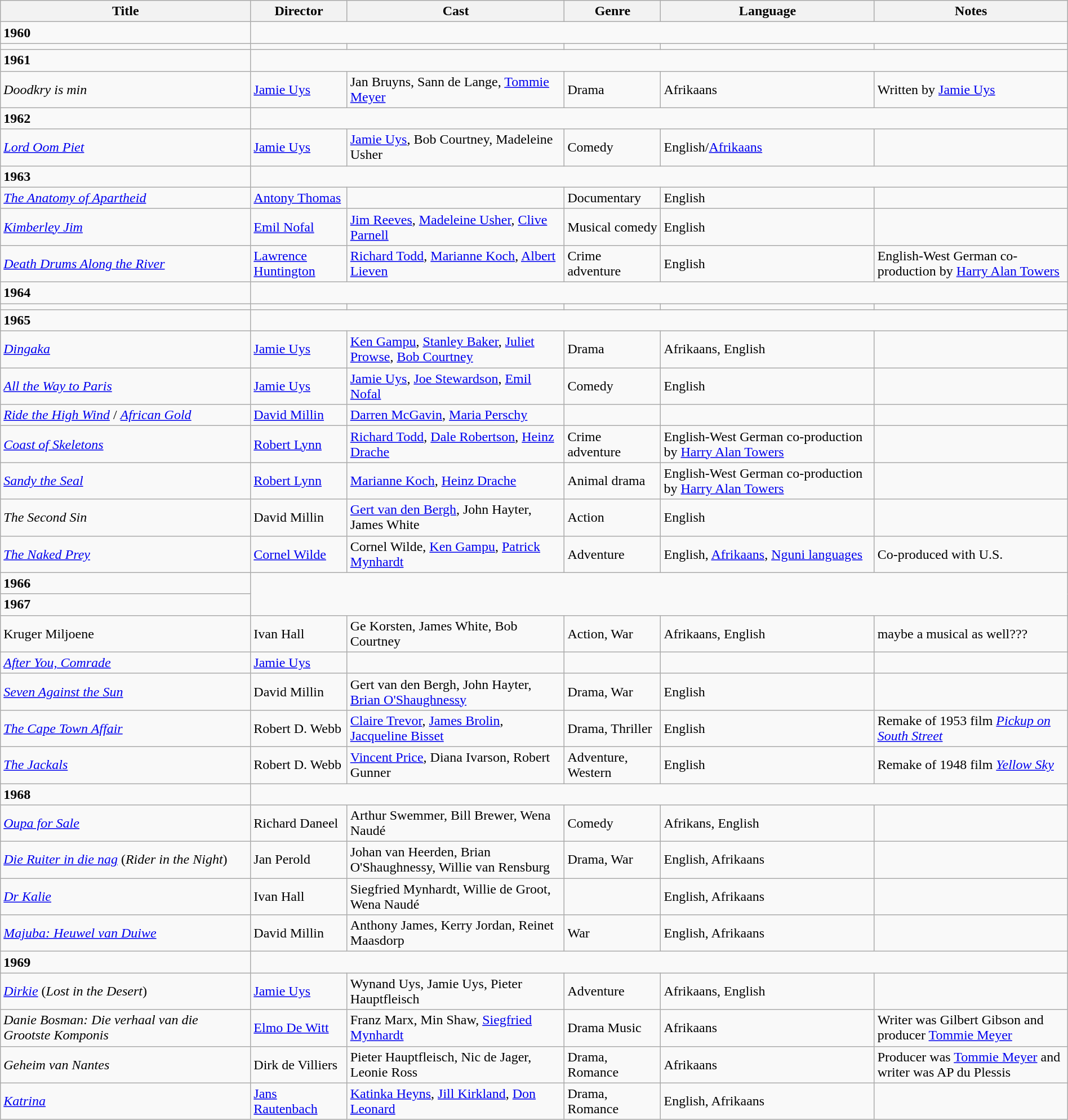<table class="wikitable" style="width:100%;">
<tr>
<th>Title</th>
<th>Director</th>
<th>Cast</th>
<th>Genre</th>
<th>Language</th>
<th>Notes</th>
</tr>
<tr>
<td><strong>1960</strong></td>
</tr>
<tr>
<td><em> </em></td>
<td></td>
<td></td>
<td></td>
<td></td>
<td></td>
</tr>
<tr>
<td><strong>1961</strong></td>
</tr>
<tr>
<td><em>Doodkry is min </em></td>
<td><a href='#'>Jamie Uys</a></td>
<td>Jan Bruyns, Sann de Lange, <a href='#'>Tommie Meyer</a></td>
<td>Drama</td>
<td>Afrikaans</td>
<td>Written by <a href='#'>Jamie Uys</a></td>
</tr>
<tr>
<td><strong>1962</strong></td>
</tr>
<tr>
<td><em><a href='#'>Lord Oom Piet</a></em></td>
<td><a href='#'>Jamie Uys</a></td>
<td><a href='#'>Jamie Uys</a>, Bob Courtney, Madeleine Usher</td>
<td>Comedy</td>
<td>English/<a href='#'>Afrikaans</a></td>
<td></td>
</tr>
<tr>
<td><strong>1963</strong></td>
</tr>
<tr>
<td><em><a href='#'>The Anatomy of Apartheid</a></em></td>
<td><a href='#'>Antony Thomas</a></td>
<td></td>
<td>Documentary</td>
<td>English</td>
<td></td>
</tr>
<tr>
<td><em><a href='#'>Kimberley Jim</a></em></td>
<td><a href='#'>Emil Nofal</a></td>
<td><a href='#'>Jim Reeves</a>, <a href='#'>Madeleine Usher</a>, <a href='#'>Clive Parnell</a></td>
<td>Musical comedy</td>
<td>English</td>
<td></td>
</tr>
<tr>
<td><em><a href='#'>Death Drums Along the River</a></em></td>
<td><a href='#'>Lawrence Huntington</a></td>
<td><a href='#'>Richard Todd</a>, <a href='#'>Marianne Koch</a>, <a href='#'>Albert Lieven</a></td>
<td>Crime adventure</td>
<td>English</td>
<td>English-West German co-production by <a href='#'>Harry Alan Towers</a></td>
</tr>
<tr>
<td><strong>1964</strong></td>
</tr>
<tr>
<td><em> </em></td>
<td></td>
<td></td>
<td></td>
<td></td>
<td></td>
</tr>
<tr>
<td><strong>1965</strong></td>
</tr>
<tr>
<td><em><a href='#'>Dingaka</a></em></td>
<td><a href='#'>Jamie Uys</a></td>
<td><a href='#'>Ken Gampu</a>, <a href='#'>Stanley Baker</a>, <a href='#'>Juliet Prowse</a>, <a href='#'>Bob Courtney</a></td>
<td>Drama</td>
<td>Afrikaans, English</td>
<td></td>
</tr>
<tr>
<td><em><a href='#'>All the Way to Paris</a></em></td>
<td><a href='#'>Jamie Uys</a></td>
<td><a href='#'>Jamie Uys</a>, <a href='#'>Joe Stewardson</a>, <a href='#'>Emil Nofal</a></td>
<td>Comedy</td>
<td>English</td>
<td></td>
</tr>
<tr>
<td nowrap><em><a href='#'>Ride the High Wind</a></em> / <em><a href='#'>African Gold</a></em></td>
<td><a href='#'>David Millin</a></td>
<td><a href='#'>Darren McGavin</a>, <a href='#'>Maria Perschy</a></td>
<td></td>
<td></td>
<td></td>
</tr>
<tr>
<td><em><a href='#'>Coast of Skeletons</a></em></td>
<td><a href='#'>Robert Lynn</a></td>
<td><a href='#'>Richard Todd</a>, <a href='#'>Dale Robertson</a>, <a href='#'>Heinz Drache</a></td>
<td>Crime adventure</td>
<td>English-West German co-production by <a href='#'>Harry Alan Towers</a></td>
<td></td>
</tr>
<tr>
<td><em><a href='#'>Sandy the Seal</a></em></td>
<td><a href='#'>Robert Lynn</a></td>
<td><a href='#'>Marianne Koch</a>, <a href='#'>Heinz Drache</a></td>
<td>Animal drama</td>
<td>English-West German co-production by <a href='#'>Harry Alan Towers</a></td>
<td></td>
</tr>
<tr>
<td><em>The Second Sin</em></td>
<td>David Millin</td>
<td><a href='#'>Gert van den Bergh</a>, John Hayter, James White</td>
<td>Action</td>
<td>English</td>
<td></td>
</tr>
<tr>
<td><em><a href='#'>The Naked Prey</a></em></td>
<td><a href='#'>Cornel Wilde</a></td>
<td>Cornel Wilde, <a href='#'>Ken Gampu</a>, <a href='#'>Patrick Mynhardt</a></td>
<td>Adventure</td>
<td>English, <a href='#'>Afrikaans</a>, <a href='#'>Nguni languages</a></td>
<td>Co-produced with U.S.</td>
</tr>
<tr>
<td><strong>1966</strong></td>
</tr>
<tr>
<td><strong>1967</strong></td>
</tr>
<tr>
<td>Kruger Miljoene</td>
<td>Ivan Hall</td>
<td>Ge Korsten, James White, Bob Courtney</td>
<td>Action, War</td>
<td>Afrikaans, English</td>
<td>maybe a musical as well???</td>
</tr>
<tr>
<td><em><a href='#'>After You, Comrade</a></em></td>
<td><a href='#'>Jamie Uys</a></td>
<td></td>
<td></td>
<td></td>
<td></td>
</tr>
<tr>
<td><em><a href='#'>Seven Against the Sun</a></em></td>
<td>David Millin</td>
<td>Gert van den Bergh, John Hayter, <a href='#'>Brian O'Shaughnessy</a></td>
<td>Drama, War</td>
<td>English</td>
<td></td>
</tr>
<tr>
<td><em><a href='#'>The Cape Town Affair</a></em></td>
<td>Robert D. Webb</td>
<td><a href='#'>Claire Trevor</a>, <a href='#'>James Brolin</a>, <a href='#'>Jacqueline Bisset</a></td>
<td>Drama, Thriller</td>
<td>English</td>
<td>Remake of 1953 film <em><a href='#'>Pickup on South Street</a></em></td>
</tr>
<tr>
<td><em><a href='#'>The Jackals</a></em></td>
<td>Robert D. Webb</td>
<td><a href='#'>Vincent Price</a>, Diana Ivarson, Robert Gunner</td>
<td>Adventure, Western</td>
<td>English</td>
<td>Remake of 1948 film <em><a href='#'>Yellow Sky</a></em></td>
</tr>
<tr>
<td><strong>1968</strong></td>
</tr>
<tr>
<td><em><a href='#'>Oupa for Sale</a></em></td>
<td>Richard Daneel</td>
<td>Arthur Swemmer, Bill Brewer, Wena Naudé</td>
<td>Comedy</td>
<td>Afrikans, English</td>
<td></td>
</tr>
<tr>
<td><em><a href='#'>Die Ruiter in die nag</a></em> (<em>Rider in the Night</em>)</td>
<td>Jan Perold</td>
<td>Johan van Heerden, Brian O'Shaughnessy, Willie van Rensburg</td>
<td>Drama, War</td>
<td>English, Afrikaans</td>
<td></td>
</tr>
<tr>
<td><em><a href='#'>Dr Kalie</a></em></td>
<td>Ivan Hall</td>
<td>Siegfried Mynhardt, Willie de Groot, Wena Naudé</td>
<td></td>
<td>English, Afrikaans</td>
<td></td>
</tr>
<tr>
<td><em><a href='#'>Majuba: Heuwel van Duiwe</a></em></td>
<td>David Millin</td>
<td>Anthony James, Kerry Jordan, Reinet Maasdorp</td>
<td>War</td>
<td>English, Afrikaans</td>
<td></td>
</tr>
<tr>
<td><strong>1969</strong></td>
</tr>
<tr>
<td><em><a href='#'>Dirkie</a></em> (<em>Lost in the Desert</em>)</td>
<td><a href='#'>Jamie Uys</a></td>
<td>Wynand Uys, Jamie Uys, Pieter Hauptfleisch</td>
<td>Adventure</td>
<td>Afrikaans, English</td>
<td></td>
</tr>
<tr>
<td><em>Danie Bosman: Die verhaal van die Grootste Komponis</em></td>
<td><a href='#'>Elmo De Witt</a></td>
<td>Franz Marx, Min Shaw, <a href='#'>Siegfried Mynhardt</a></td>
<td>Drama Music</td>
<td>Afrikaans</td>
<td>Writer was Gilbert Gibson and producer <a href='#'>Tommie Meyer</a></td>
</tr>
<tr>
<td><em>Geheim van Nantes</em></td>
<td>Dirk de Villiers</td>
<td>Pieter Hauptfleisch, Nic de Jager, Leonie Ross</td>
<td>Drama, Romance</td>
<td>Afrikaans</td>
<td>Producer was <a href='#'>Tommie Meyer</a> and writer was AP du Plessis</td>
</tr>
<tr>
<td><em><a href='#'>Katrina</a></em></td>
<td><a href='#'>Jans Rautenbach</a></td>
<td><a href='#'>Katinka Heyns</a>, <a href='#'>Jill Kirkland</a>, <a href='#'>Don Leonard</a></td>
<td>Drama, Romance</td>
<td>English, Afrikaans</td>
<td></td>
</tr>
</table>
